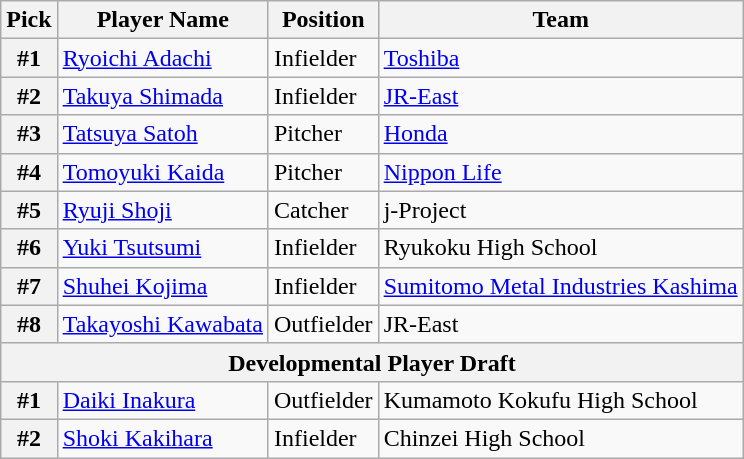<table class="wikitable">
<tr>
<th>Pick</th>
<th>Player Name</th>
<th>Position</th>
<th>Team</th>
</tr>
<tr>
<th>#1</th>
<td><a href='#'>Ryoichi Adachi</a></td>
<td>Infielder</td>
<td><a href='#'>Toshiba</a></td>
</tr>
<tr>
<th>#2</th>
<td><a href='#'>Takuya Shimada</a></td>
<td>Infielder</td>
<td><a href='#'>JR-East</a></td>
</tr>
<tr>
<th>#3</th>
<td><a href='#'>Tatsuya Satoh</a></td>
<td>Pitcher</td>
<td><a href='#'>Honda</a></td>
</tr>
<tr>
<th>#4</th>
<td><a href='#'>Tomoyuki Kaida</a></td>
<td>Pitcher</td>
<td><a href='#'>Nippon Life</a></td>
</tr>
<tr>
<th>#5</th>
<td><a href='#'>Ryuji Shoji</a></td>
<td>Catcher</td>
<td>j-Project</td>
</tr>
<tr>
<th>#6</th>
<td><a href='#'>Yuki Tsutsumi</a></td>
<td>Infielder</td>
<td>Ryukoku High School</td>
</tr>
<tr>
<th>#7</th>
<td><a href='#'>Shuhei Kojima</a></td>
<td>Infielder</td>
<td><a href='#'>Sumitomo Metal Industries Kashima</a></td>
</tr>
<tr>
<th>#8</th>
<td><a href='#'>Takayoshi Kawabata</a></td>
<td>Outfielder</td>
<td>JR-East</td>
</tr>
<tr>
<th colspan="5">Developmental Player Draft</th>
</tr>
<tr>
<th>#1</th>
<td><a href='#'>Daiki Inakura</a></td>
<td>Outfielder</td>
<td>Kumamoto Kokufu High School</td>
</tr>
<tr>
<th>#2</th>
<td><a href='#'>Shoki Kakihara</a></td>
<td>Infielder</td>
<td>Chinzei High School</td>
</tr>
</table>
